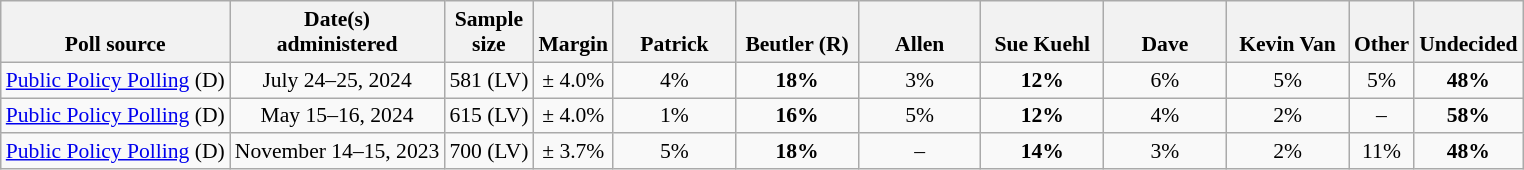<table class="wikitable" style="font-size:90%;text-align:center;">
<tr valign=bottom>
<th>Poll source</th>
<th>Date(s)<br>administered</th>
<th>Sample<br>size</th>
<th>Margin<br></th>
<th style="width:75px;">Patrick<br></th>
<th style="width:75px;"><br>Beutler (R)</th>
<th style="width:75px;">Allen <br></th>
<th style="width:75px;">Sue Kuehl<br></th>
<th style="width:75px;">Dave<br></th>
<th style="width:75px;">Kevin Van<br></th>
<th>Other</th>
<th>Undecided</th>
</tr>
<tr>
<td style="text-align:left;"><a href='#'>Public Policy Polling</a> (D)</td>
<td>July 24–25, 2024</td>
<td>581 (LV)</td>
<td>± 4.0%</td>
<td>4%</td>
<td><strong>18%</strong></td>
<td>3%</td>
<td><strong>12%</strong></td>
<td>6%</td>
<td>5%</td>
<td>5%</td>
<td><strong>48%</strong></td>
</tr>
<tr>
<td style="text-align:left;"><a href='#'>Public Policy Polling</a> (D)</td>
<td>May 15–16, 2024</td>
<td>615 (LV)</td>
<td>± 4.0%</td>
<td>1%</td>
<td><strong>16%</strong></td>
<td>5%</td>
<td><strong>12%</strong></td>
<td>4%</td>
<td>2%</td>
<td>–</td>
<td><strong>58%</strong></td>
</tr>
<tr>
<td style="text-align:left;"><a href='#'>Public Policy Polling</a> (D)</td>
<td>November 14–15, 2023</td>
<td>700 (LV)</td>
<td>± 3.7%</td>
<td>5%</td>
<td><strong>18%</strong></td>
<td>–</td>
<td><strong>14%</strong></td>
<td>3%</td>
<td>2%</td>
<td>11%</td>
<td><strong>48%</strong></td>
</tr>
</table>
